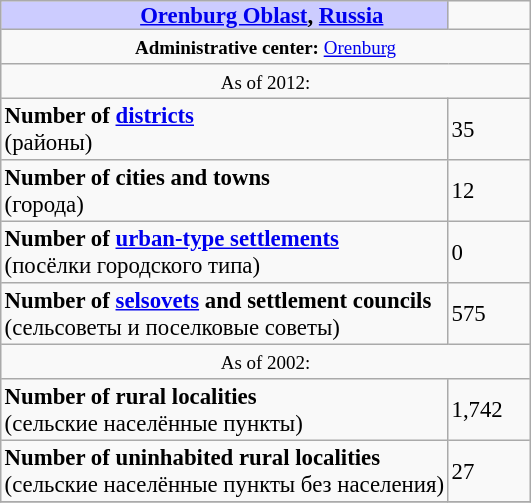<table border=1 align="right" cellpadding=2 cellspacing=0 style="margin: 0 0 1em 1em; background: #f9f9f9; border: 1px #aaa solid; border-collapse: collapse; font-size: 95%;">
<tr>
<th bgcolor="#ccccff" style="padding:0 0 0 50px;"><a href='#'>Orenburg Oblast</a>, <a href='#'>Russia</a></th>
<td width="50px"></td>
</tr>
<tr>
<td colspan=2 align="center"><small><strong>Administrative center:</strong> <a href='#'>Orenburg</a></small></td>
</tr>
<tr>
<td colspan=2 align="center"><small>As of 2012:</small></td>
</tr>
<tr>
<td><strong>Number of <a href='#'>districts</a></strong><br>(районы)</td>
<td>35</td>
</tr>
<tr>
<td><strong>Number of cities and towns</strong><br>(города)</td>
<td>12</td>
</tr>
<tr>
<td><strong>Number of <a href='#'>urban-type settlements</a></strong><br>(посёлки городского типа)</td>
<td>0</td>
</tr>
<tr>
<td><strong>Number of <a href='#'>selsovets</a> and settlement councils</strong><br>(сельсоветы и поселковые советы)</td>
<td>575</td>
</tr>
<tr>
<td colspan=2 align="center"><small>As of 2002:</small></td>
</tr>
<tr>
<td><strong>Number of rural localities</strong><br>(сельские населённые пункты)</td>
<td>1,742</td>
</tr>
<tr>
<td><strong>Number of uninhabited rural localities</strong><br>(сельские населённые пункты без населения)</td>
<td>27</td>
</tr>
<tr>
</tr>
</table>
